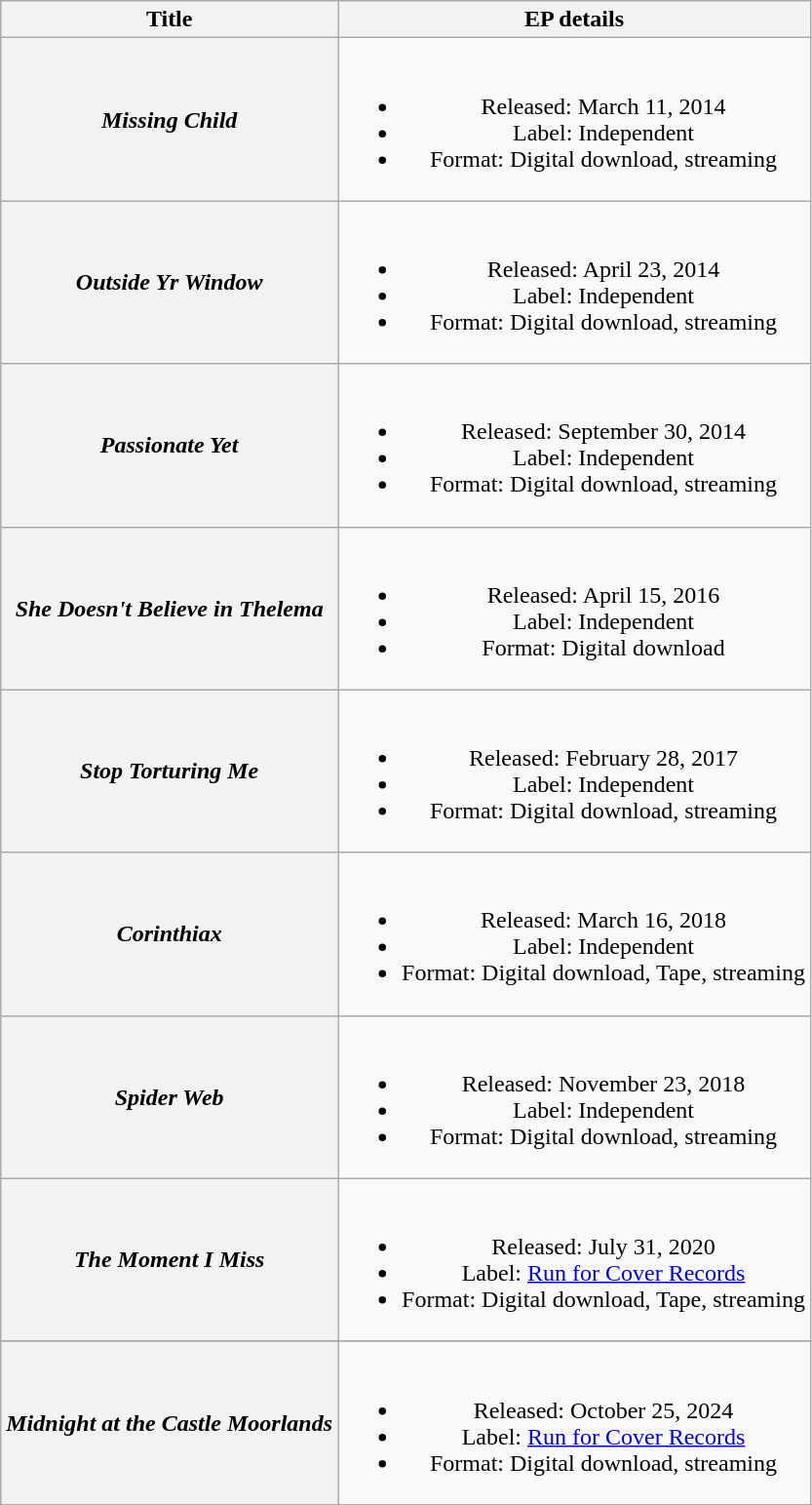<table class="wikitable plainrowheaders" style="text-align:center;">
<tr>
<th>Title</th>
<th>EP details</th>
</tr>
<tr>
<th scope="row"><em>Missing Child</em></th>
<td><br><ul><li>Released: March 11, 2014</li><li>Label: Independent</li><li>Format: Digital download, streaming</li></ul></td>
</tr>
<tr>
<th scope="row"><em>Outside Yr Window</em></th>
<td><br><ul><li>Released: April 23, 2014</li><li>Label: Independent</li><li>Format: Digital download, streaming</li></ul></td>
</tr>
<tr>
<th scope="row"><em>Passionate Yet</em></th>
<td><br><ul><li>Released: September 30, 2014</li><li>Label: Independent</li><li>Format: Digital download, streaming</li></ul></td>
</tr>
<tr>
<th scope="row"><em>She Doesn't Believe in Thelema</em></th>
<td><br><ul><li>Released: April 15, 2016</li><li>Label: Independent</li><li>Format: Digital download</li></ul></td>
</tr>
<tr>
<th scope="row"><em>Stop Torturing Me</em></th>
<td><br><ul><li>Released: February 28, 2017</li><li>Label: Independent</li><li>Format: Digital download, streaming</li></ul></td>
</tr>
<tr>
<th scope="row"><em>Corinthiax</em></th>
<td><br><ul><li>Released: March 16, 2018</li><li>Label: Independent</li><li>Format: Digital download, Tape, streaming</li></ul></td>
</tr>
<tr>
<th scope="row"><em>Spider Web</em></th>
<td><br><ul><li>Released: November 23, 2018</li><li>Label: Independent</li><li>Format: Digital download, streaming</li></ul></td>
</tr>
<tr>
<th scope="row"><em>The Moment I Miss</em></th>
<td><br><ul><li>Released: July 31, 2020</li><li>Label: <a href='#'>Run for Cover Records</a></li><li>Format: Digital download, Tape, streaming</li></ul></td>
</tr>
<tr>
</tr>
<tr>
<th scope="row"><em>Midnight at the Castle Moorlands</em></th>
<td><br><ul><li>Released: October 25, 2024</li><li>Label: <a href='#'>Run for Cover Records</a></li><li>Format: Digital download, streaming</li></ul></td>
</tr>
<tr>
</tr>
</table>
